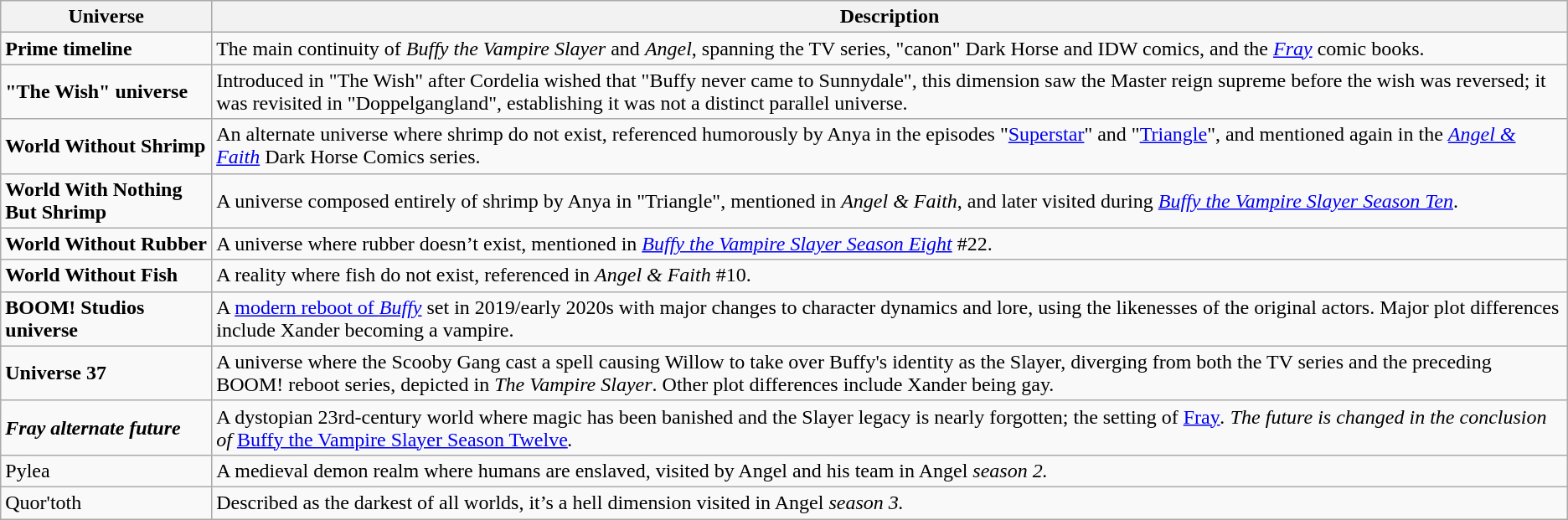<table class="wikitable">
<tr>
<th>Universe</th>
<th>Description</th>
</tr>
<tr>
<td><strong>Prime timeline</strong></td>
<td>The main continuity of <em>Buffy the Vampire Slayer</em> and <em>Angel</em>, spanning the TV series, "canon" Dark Horse and IDW comics, and the <em><a href='#'>Fray</a></em> comic books.</td>
</tr>
<tr>
<td><strong>"The Wish" universe</strong></td>
<td>Introduced in "The Wish" after Cordelia wished that "Buffy never came to Sunnydale", this dimension saw the Master reign supreme before the wish was reversed; it was revisited in "Doppelgangland", establishing it was not a distinct parallel universe.</td>
</tr>
<tr>
<td><strong>World Without Shrimp</strong></td>
<td>An alternate universe where shrimp do not exist, referenced humorously by Anya in the episodes "<a href='#'>Superstar</a>" and "<a href='#'>Triangle</a>", and mentioned again in the <em><a href='#'>Angel & Faith</a></em> Dark Horse Comics series.</td>
</tr>
<tr>
<td><strong>World With Nothing But Shrimp</strong></td>
<td>A universe composed entirely of shrimp by Anya in "Triangle", mentioned in <em>Angel & Faith</em>, and later visited during <em><a href='#'>Buffy the Vampire Slayer Season Ten</a></em>.</td>
</tr>
<tr>
<td><strong>World Without Rubber</strong></td>
<td>A universe where rubber doesn’t exist, mentioned in <em><a href='#'>Buffy the Vampire Slayer Season Eight</a></em> #22. </td>
</tr>
<tr>
<td><strong>World Without Fish</strong></td>
<td>A reality where fish do not exist, referenced in <em>Angel & Faith</em> #10. </td>
</tr>
<tr>
<td><strong>BOOM! Studios universe</strong></td>
<td>A <a href='#'>modern reboot of <em>Buffy</em></a> set in 2019/early 2020s with major changes to character dynamics and lore, using the likenesses of the original actors. Major plot differences include Xander becoming a vampire.</td>
</tr>
<tr>
<td><strong>Universe 37</strong></td>
<td>A universe where the Scooby Gang cast a spell causing Willow to take over Buffy's identity as the Slayer, diverging from both the TV series and the preceding BOOM! reboot series, depicted in <em>The Vampire Slayer</em>. Other plot differences include Xander being gay.</td>
</tr>
<tr>
<td><strong><em>Fray<em> alternate future<strong></td>
<td>A dystopian 23rd-century world where magic has been banished and the Slayer legacy is nearly forgotten; the setting of </em><a href='#'>Fray</a><em>. The future is changed in the conclusion of </em><a href='#'>Buffy the Vampire Slayer Season Twelve</a><em>.</td>
</tr>
<tr>
<td></strong>Pylea<strong></td>
<td>A medieval demon realm where humans are enslaved, visited by Angel and his team in </em>Angel<em> season 2.</td>
</tr>
<tr>
<td></strong>Quor'toth<strong></td>
<td>Described as the darkest of all worlds, it’s a hell dimension visited in </em>Angel<em> season 3.</td>
</tr>
</table>
